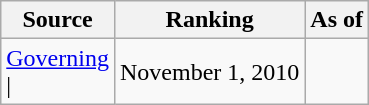<table class="wikitable" style="text-align:center">
<tr>
<th>Source</th>
<th>Ranking</th>
<th>As of</th>
</tr>
<tr>
<td align=left><a href='#'>Governing</a><br>| </td>
<td>November 1, 2010</td>
</tr>
</table>
